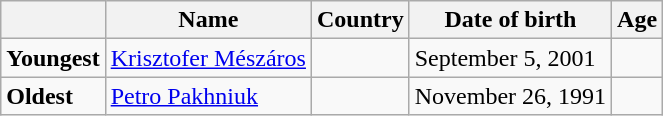<table class="wikitable">
<tr>
<th></th>
<th>Name</th>
<th>Country</th>
<th>Date of birth</th>
<th>Age</th>
</tr>
<tr>
<td><strong>Youngest</strong></td>
<td><a href='#'>Krisztofer Mészáros</a></td>
<td></td>
<td>September 5, 2001</td>
<td></td>
</tr>
<tr>
<td><strong>Oldest</strong></td>
<td><a href='#'>Petro Pakhniuk</a></td>
<td></td>
<td>November 26, 1991</td>
<td></td>
</tr>
</table>
